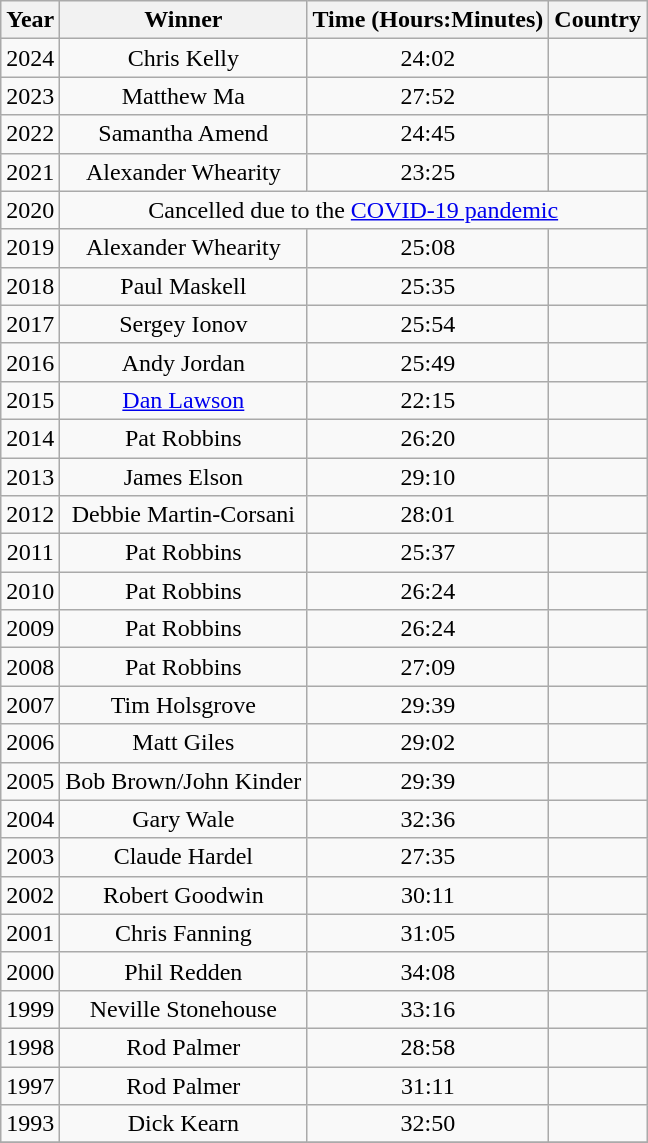<table class="wikitable sortable" style="text-align:center" cellpadding ="2">
<tr>
<th>Year</th>
<th>Winner</th>
<th>Time (Hours:Minutes)</th>
<th>Country</th>
</tr>
<tr>
<td>2024</td>
<td>Chris Kelly</td>
<td>24:02</td>
<td></td>
</tr>
<tr>
<td>2023</td>
<td>Matthew Ma</td>
<td>27:52</td>
<td></td>
</tr>
<tr>
<td>2022</td>
<td>Samantha Amend</td>
<td>24:45</td>
<td></td>
</tr>
<tr>
<td>2021</td>
<td>Alexander Whearity</td>
<td>23:25</td>
<td></td>
</tr>
<tr>
<td>2020</td>
<td colspan="4">Cancelled due to the <a href='#'>COVID-19 pandemic</a></td>
</tr>
<tr>
<td>2019</td>
<td>Alexander Whearity</td>
<td>25:08</td>
<td></td>
</tr>
<tr>
<td>2018</td>
<td>Paul Maskell</td>
<td>25:35</td>
<td></td>
</tr>
<tr>
<td>2017</td>
<td>Sergey Ionov</td>
<td>25:54</td>
<td></td>
</tr>
<tr>
<td>2016</td>
<td>Andy Jordan</td>
<td>25:49</td>
<td></td>
</tr>
<tr>
<td>2015</td>
<td><a href='#'>Dan Lawson</a></td>
<td>22:15</td>
<td></td>
</tr>
<tr>
<td>2014</td>
<td>Pat Robbins</td>
<td>26:20</td>
<td></td>
</tr>
<tr>
<td>2013</td>
<td>James Elson</td>
<td>29:10</td>
<td></td>
</tr>
<tr>
<td>2012</td>
<td>Debbie Martin-Corsani</td>
<td>28:01</td>
<td></td>
</tr>
<tr>
<td>2011</td>
<td>Pat Robbins</td>
<td>25:37</td>
<td></td>
</tr>
<tr>
<td>2010</td>
<td>Pat Robbins</td>
<td>26:24</td>
<td></td>
</tr>
<tr>
<td>2009</td>
<td>Pat Robbins</td>
<td>26:24</td>
<td></td>
</tr>
<tr>
<td>2008</td>
<td>Pat Robbins</td>
<td>27:09</td>
<td></td>
</tr>
<tr>
<td>2007</td>
<td>Tim Holsgrove</td>
<td>29:39</td>
<td></td>
</tr>
<tr>
<td>2006</td>
<td>Matt Giles</td>
<td>29:02</td>
<td></td>
</tr>
<tr>
<td>2005</td>
<td>Bob Brown/John Kinder</td>
<td>29:39</td>
<td></td>
</tr>
<tr>
<td>2004</td>
<td>Gary Wale</td>
<td>32:36</td>
<td></td>
</tr>
<tr>
<td>2003</td>
<td>Claude Hardel</td>
<td>27:35</td>
<td></td>
</tr>
<tr>
<td>2002</td>
<td>Robert Goodwin</td>
<td>30:11</td>
<td></td>
</tr>
<tr>
<td>2001</td>
<td>Chris Fanning</td>
<td>31:05</td>
<td></td>
</tr>
<tr>
<td>2000</td>
<td>Phil Redden</td>
<td>34:08</td>
<td></td>
</tr>
<tr>
<td>1999</td>
<td>Neville Stonehouse</td>
<td>33:16</td>
<td></td>
</tr>
<tr>
<td>1998</td>
<td>Rod Palmer</td>
<td>28:58</td>
<td></td>
</tr>
<tr>
<td>1997</td>
<td>Rod Palmer</td>
<td>31:11</td>
<td></td>
</tr>
<tr>
<td>1993</td>
<td>Dick Kearn</td>
<td>32:50</td>
<td></td>
</tr>
<tr>
</tr>
</table>
